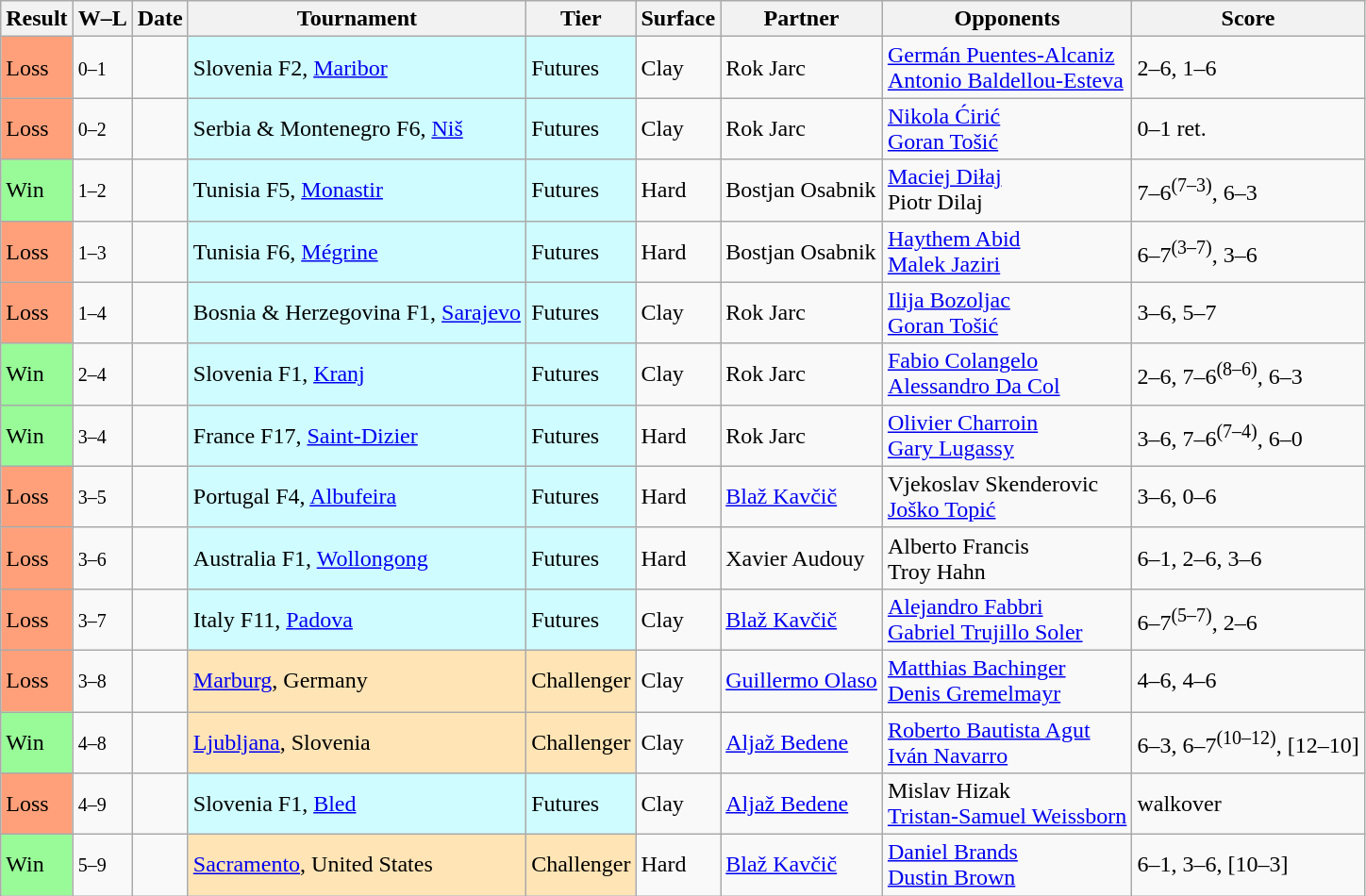<table class="sortable wikitable">
<tr>
<th>Result</th>
<th class=unsortable>W–L</th>
<th>Date</th>
<th>Tournament</th>
<th>Tier</th>
<th>Surface</th>
<th>Partner</th>
<th>Opponents</th>
<th class=unsortable>Score</th>
</tr>
<tr>
<td bgcolor="FFA07A">Loss</td>
<td><small>0–1</small></td>
<td></td>
<td style="background:#cffcff;">Slovenia F2, <a href='#'>Maribor</a></td>
<td style="background:#cffcff;">Futures</td>
<td>Clay</td>
<td> Rok Jarc</td>
<td> <a href='#'>Germán Puentes-Alcaniz</a> <br>  <a href='#'>Antonio Baldellou-Esteva</a></td>
<td>2–6, 1–6</td>
</tr>
<tr>
<td bgcolor="FFA07A">Loss</td>
<td><small>0–2</small></td>
<td></td>
<td style="background:#cffcff;">Serbia & Montenegro F6, <a href='#'>Niš</a></td>
<td style="background:#cffcff;">Futures</td>
<td>Clay</td>
<td> Rok Jarc</td>
<td> <a href='#'>Nikola Ćirić</a> <br>  <a href='#'>Goran Tošić</a></td>
<td>0–1 ret.</td>
</tr>
<tr>
<td bgcolor=98FB98>Win</td>
<td><small>1–2</small></td>
<td></td>
<td style="background:#cffcff;">Tunisia F5, <a href='#'>Monastir</a></td>
<td style="background:#cffcff;">Futures</td>
<td>Hard</td>
<td> Bostjan Osabnik</td>
<td> <a href='#'>Maciej Diłaj</a> <br>  Piotr Dilaj</td>
<td>7–6<sup>(7–3)</sup>, 6–3</td>
</tr>
<tr>
<td bgcolor="FFA07A">Loss</td>
<td><small>1–3</small></td>
<td></td>
<td style="background:#cffcff;">Tunisia F6, <a href='#'>Mégrine</a></td>
<td style="background:#cffcff;">Futures</td>
<td>Hard</td>
<td> Bostjan Osabnik</td>
<td> <a href='#'>Haythem Abid</a> <br>  <a href='#'>Malek Jaziri</a></td>
<td>6–7<sup>(3–7)</sup>, 3–6</td>
</tr>
<tr>
<td bgcolor="FFA07A">Loss</td>
<td><small>1–4</small></td>
<td></td>
<td style="background:#cffcff;">Bosnia & Herzegovina F1, <a href='#'>Sarajevo</a></td>
<td style="background:#cffcff;">Futures</td>
<td>Clay</td>
<td> Rok Jarc</td>
<td> <a href='#'>Ilija Bozoljac</a> <br>  <a href='#'>Goran Tošić</a></td>
<td>3–6, 5–7</td>
</tr>
<tr>
<td bgcolor=98FB98>Win</td>
<td><small>2–4</small></td>
<td></td>
<td style="background:#cffcff;">Slovenia F1, <a href='#'>Kranj</a></td>
<td style="background:#cffcff;">Futures</td>
<td>Clay</td>
<td> Rok Jarc</td>
<td> <a href='#'>Fabio Colangelo</a> <br>  <a href='#'>Alessandro Da Col</a></td>
<td>2–6, 7–6<sup>(8–6)</sup>, 6–3</td>
</tr>
<tr>
<td bgcolor=98FB98>Win</td>
<td><small>3–4</small></td>
<td></td>
<td style="background:#cffcff;">France F17, <a href='#'>Saint-Dizier</a></td>
<td style="background:#cffcff;">Futures</td>
<td>Hard</td>
<td> Rok Jarc</td>
<td> <a href='#'>Olivier Charroin</a> <br>  <a href='#'>Gary Lugassy</a></td>
<td>3–6, 7–6<sup>(7–4)</sup>, 6–0</td>
</tr>
<tr>
<td bgcolor="FFA07A">Loss</td>
<td><small>3–5</small></td>
<td></td>
<td style="background:#cffcff;">Portugal F4, <a href='#'>Albufeira</a></td>
<td style="background:#cffcff;">Futures</td>
<td>Hard</td>
<td> <a href='#'>Blaž Kavčič</a></td>
<td> Vjekoslav Skenderovic <br>  <a href='#'>Joško Topić</a></td>
<td>3–6, 0–6</td>
</tr>
<tr>
<td bgcolor="FFA07A">Loss</td>
<td><small>3–6</small></td>
<td></td>
<td style="background:#cffcff;">Australia F1, <a href='#'>Wollongong</a></td>
<td style="background:#cffcff;">Futures</td>
<td>Hard</td>
<td> Xavier Audouy</td>
<td> Alberto Francis <br>  Troy Hahn</td>
<td>6–1, 2–6, 3–6</td>
</tr>
<tr>
<td bgcolor="FFA07A">Loss</td>
<td><small>3–7</small></td>
<td></td>
<td style="background:#cffcff;">Italy F11, <a href='#'>Padova</a></td>
<td style="background:#cffcff;">Futures</td>
<td>Clay</td>
<td> <a href='#'>Blaž Kavčič</a></td>
<td> <a href='#'>Alejandro Fabbri</a> <br>  <a href='#'>Gabriel Trujillo Soler</a></td>
<td>6–7<sup>(5–7)</sup>, 2–6</td>
</tr>
<tr>
<td bgcolor="FFA07A">Loss</td>
<td><small>3–8</small></td>
<td></td>
<td style="background:moccasin;"><a href='#'>Marburg</a>, Germany</td>
<td style="background:moccasin;">Challenger</td>
<td>Clay</td>
<td> <a href='#'>Guillermo Olaso</a></td>
<td> <a href='#'>Matthias Bachinger</a> <br>  <a href='#'>Denis Gremelmayr</a></td>
<td>4–6, 4–6</td>
</tr>
<tr>
<td bgcolor=98FB98>Win</td>
<td><small>4–8</small></td>
<td></td>
<td style="background:moccasin;"><a href='#'>Ljubljana</a>, Slovenia</td>
<td style="background:moccasin;">Challenger</td>
<td>Clay</td>
<td> <a href='#'>Aljaž Bedene</a></td>
<td> <a href='#'>Roberto Bautista Agut</a> <br>  <a href='#'>Iván Navarro</a></td>
<td>6–3, 6–7<sup>(10–12)</sup>, [12–10]</td>
</tr>
<tr>
<td bgcolor="FFA07A">Loss</td>
<td><small>4–9</small></td>
<td></td>
<td style="background:#cffcff;">Slovenia F1, <a href='#'>Bled</a></td>
<td style="background:#cffcff;">Futures</td>
<td>Clay</td>
<td> <a href='#'>Aljaž Bedene</a></td>
<td> Mislav Hizak <br>  <a href='#'>Tristan-Samuel Weissborn</a></td>
<td>walkover</td>
</tr>
<tr>
<td bgcolor=98FB98>Win</td>
<td><small>5–9</small></td>
<td></td>
<td style="background:moccasin;"><a href='#'>Sacramento</a>, United States</td>
<td style="background:moccasin;">Challenger</td>
<td>Hard</td>
<td> <a href='#'>Blaž Kavčič</a></td>
<td> <a href='#'>Daniel Brands</a> <br>  <a href='#'>Dustin Brown</a></td>
<td>6–1, 3–6, [10–3]</td>
</tr>
</table>
